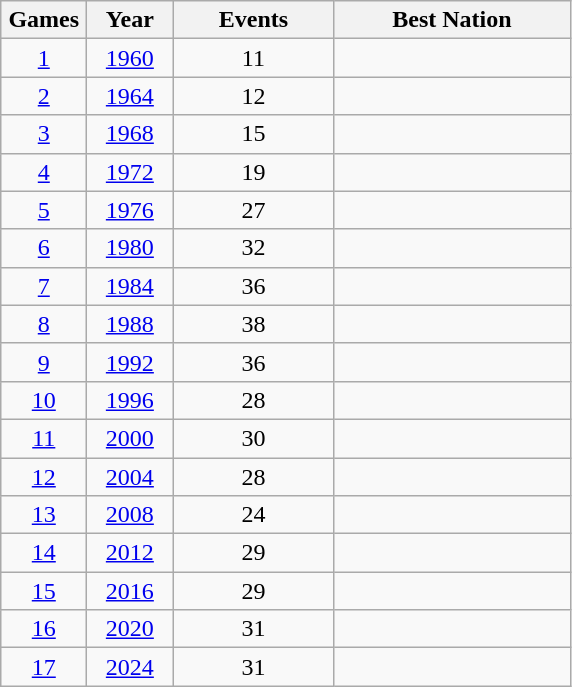<table class=wikitable>
<tr>
<th width=50>Games</th>
<th width=50>Year</th>
<th width=100>Events</th>
<th width=150>Best Nation</th>
</tr>
<tr>
<td align=center><a href='#'>1</a></td>
<td align=center><a href='#'>1960</a></td>
<td align=center>11</td>
<td></td>
</tr>
<tr>
<td align=center><a href='#'>2</a></td>
<td align=center><a href='#'>1964</a></td>
<td align=center>12</td>
<td></td>
</tr>
<tr>
<td align=center><a href='#'>3</a></td>
<td align=center><a href='#'>1968</a></td>
<td align=center>15</td>
<td></td>
</tr>
<tr>
<td align=center><a href='#'>4</a></td>
<td align=center><a href='#'>1972</a></td>
<td align=center>19</td>
<td></td>
</tr>
<tr>
<td align=center><a href='#'>5</a></td>
<td align=center><a href='#'>1976</a></td>
<td align=center>27</td>
<td></td>
</tr>
<tr>
<td align=center><a href='#'>6</a></td>
<td align=center><a href='#'>1980</a></td>
<td align=center>32</td>
<td></td>
</tr>
<tr>
<td align=center><a href='#'>7</a></td>
<td align=center><a href='#'>1984</a></td>
<td align=center>36</td>
<td></td>
</tr>
<tr>
<td align=center><a href='#'>8</a></td>
<td align=center><a href='#'>1988</a></td>
<td align=center>38</td>
<td></td>
</tr>
<tr>
<td align=center><a href='#'>9</a></td>
<td align=center><a href='#'>1992</a></td>
<td align=center>36</td>
<td></td>
</tr>
<tr>
<td align=center><a href='#'>10</a></td>
<td align=center><a href='#'>1996</a></td>
<td align=center>28</td>
<td></td>
</tr>
<tr>
<td align=center><a href='#'>11</a></td>
<td align=center><a href='#'>2000</a></td>
<td align=center>30</td>
<td></td>
</tr>
<tr>
<td align=center><a href='#'>12</a></td>
<td align=center><a href='#'>2004</a></td>
<td align=center>28</td>
<td></td>
</tr>
<tr>
<td align=center><a href='#'>13</a></td>
<td align=center><a href='#'>2008</a></td>
<td align=center>24</td>
<td></td>
</tr>
<tr>
<td align=center><a href='#'>14</a></td>
<td align=center><a href='#'>2012</a></td>
<td align=center>29</td>
<td></td>
</tr>
<tr>
<td align=center><a href='#'>15</a></td>
<td align=center><a href='#'>2016</a></td>
<td align=center>29</td>
<td></td>
</tr>
<tr>
<td align=center><a href='#'>16</a></td>
<td align=center><a href='#'>2020</a></td>
<td align=center>31</td>
<td></td>
</tr>
<tr>
<td align=center><a href='#'>17</a></td>
<td align=center><a href='#'>2024</a></td>
<td align=center>31</td>
<td></td>
</tr>
</table>
